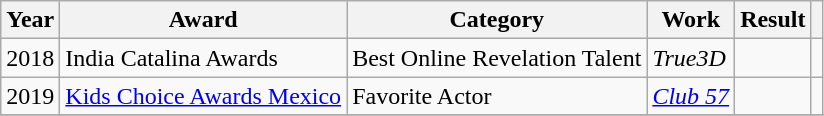<table class="wikitable sortable">
<tr>
<th>Year</th>
<th>Award</th>
<th>Category</th>
<th>Work</th>
<th>Result</th>
<th class="unsortable"></th>
</tr>
<tr>
<td>2018</td>
<td>India Catalina Awards</td>
<td>Best Online Revelation Talent</td>
<td><em>True3D</em></td>
<td></td>
<td></td>
</tr>
<tr>
<td>2019</td>
<td><a href='#'>Kids Choice Awards Mexico</a></td>
<td>Favorite Actor</td>
<td><em><a href='#'>Club 57</a></em></td>
<td></td>
<td></td>
</tr>
<tr>
</tr>
</table>
